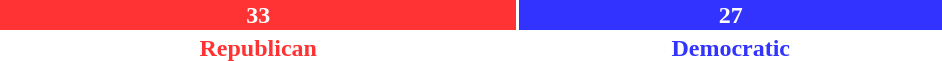<table style="width:50%">
<tr>
<td scope="row" colspan="3" style="text-align:center"></td>
</tr>
<tr>
<td scope="row" style="background:#F33; width:55%; text-align:center; color:white"><strong>33</strong></td>
<td style="background:#33F; width:45%; text-align:center; color:white"><strong>27</strong></td>
</tr>
<tr>
<td scope="row" style="text-align:center; color:#F33"><strong>Republican</strong></td>
<td style="text-align:center; color:#33F"><strong>Democratic</strong></td>
</tr>
</table>
